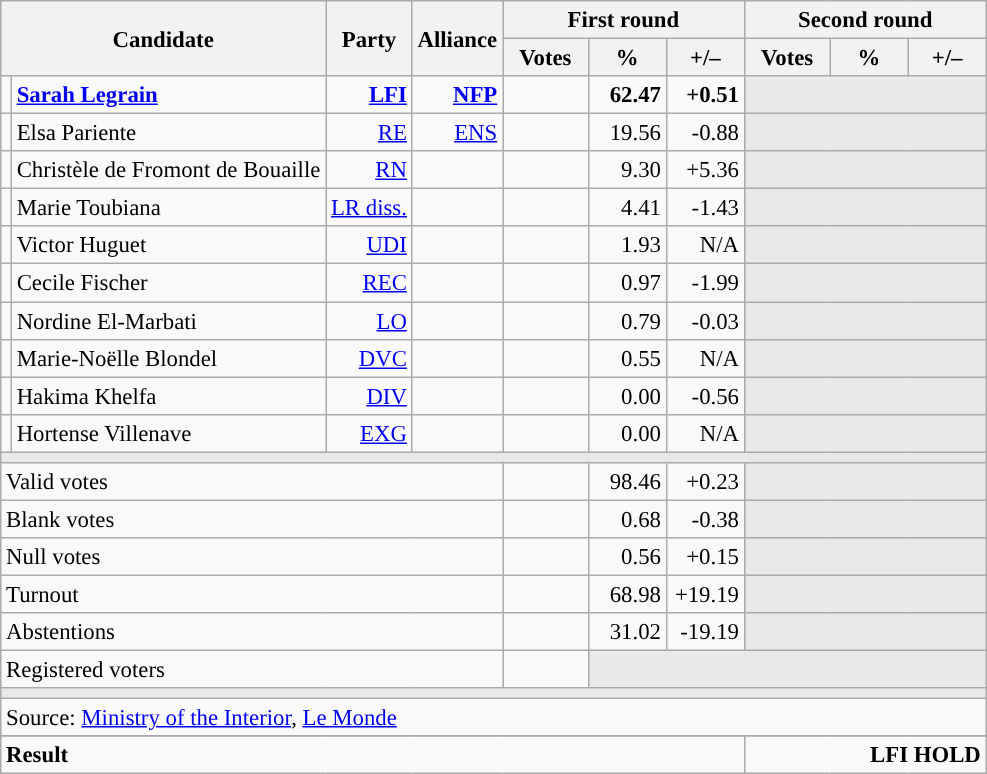<table class="wikitable" style="text-align:right;font-size:95%;">
<tr>
<th rowspan="2" colspan="2">Candidate</th>
<th rowspan="2">Party</th>
<th rowspan="2">Alliance</th>
<th colspan="3">First round</th>
<th colspan="3">Second round</th>
</tr>
<tr>
<th style="width:50px;">Votes</th>
<th style="width:45px;">%</th>
<th style="width:45px;">+/–</th>
<th style="width:50px;">Votes</th>
<th style="width:45px;">%</th>
<th style="width:45px;">+/–</th>
</tr>
<tr>
<td style="color:inherit;background:"></td>
<td style="text-align:left;"><strong><a href='#'>Sarah Legrain</a></strong></td>
<td><a href='#'><strong>LFI</strong></a></td>
<td><a href='#'><strong>NFP</strong></a></td>
<td><strong></strong></td>
<td><strong>62.47</strong></td>
<td><strong>+0.51</strong></td>
<td colspan="3" style="background:#E9E9E9;"></td>
</tr>
<tr>
<td style="color:inherit;background:"></td>
<td style="text-align:left;">Elsa Pariente</td>
<td><a href='#'>RE</a></td>
<td><a href='#'>ENS</a></td>
<td></td>
<td>19.56</td>
<td>-0.88</td>
<td colspan="3" style="background:#E9E9E9;"></td>
</tr>
<tr>
<td style="color:inherit;background:"></td>
<td style="text-align:left;">Christèle de Fromont de Bouaille</td>
<td><a href='#'>RN</a></td>
<td></td>
<td></td>
<td>9.30</td>
<td>+5.36</td>
<td colspan="3" style="background:#E9E9E9;"></td>
</tr>
<tr>
<td style="color:inherit;background:"></td>
<td style="text-align:left;">Marie Toubiana</td>
<td><a href='#'>LR diss.</a></td>
<td></td>
<td></td>
<td>4.41</td>
<td>-1.43</td>
<td colspan="3" style="background:#E9E9E9;"></td>
</tr>
<tr>
<td style="color:inherit;background:"></td>
<td style="text-align:left;">Victor Huguet</td>
<td><a href='#'>UDI</a></td>
<td></td>
<td></td>
<td>1.93</td>
<td>N/A</td>
<td colspan="3" style="background:#E9E9E9;"></td>
</tr>
<tr>
<td style="color:inherit;background:"></td>
<td style="text-align:left;">Cecile Fischer</td>
<td><a href='#'>REC</a></td>
<td></td>
<td></td>
<td>0.97</td>
<td>-1.99</td>
<td colspan="3" style="background:#E9E9E9;"></td>
</tr>
<tr>
<td style="color:inherit;background:"></td>
<td style="text-align:left;">Nordine El-Marbati</td>
<td><a href='#'>LO</a></td>
<td></td>
<td></td>
<td>0.79</td>
<td>-0.03</td>
<td colspan="3" style="background:#E9E9E9;"></td>
</tr>
<tr>
<td style="color:inherit;background:"></td>
<td style="text-align:left;">Marie-Noëlle Blondel</td>
<td><a href='#'>DVC</a></td>
<td></td>
<td></td>
<td>0.55</td>
<td>N/A</td>
<td colspan="3" style="background:#E9E9E9;"></td>
</tr>
<tr>
<td style="color:inherit;background:"></td>
<td style="text-align:left;">Hakima Khelfa</td>
<td><a href='#'>DIV</a></td>
<td></td>
<td></td>
<td>0.00</td>
<td>-0.56</td>
<td colspan="3" style="background:#E9E9E9;"></td>
</tr>
<tr>
<td style="color:inherit;background:"></td>
<td style="text-align:left;">Hortense Villenave</td>
<td><a href='#'>EXG</a></td>
<td></td>
<td></td>
<td>0.00</td>
<td>N/A</td>
<td colspan="3" style="background:#E9E9E9;"></td>
</tr>
<tr>
<td colspan="10" style="background:#E9E9E9;"></td>
</tr>
<tr>
<td colspan="4" style="text-align:left;">Valid votes</td>
<td></td>
<td>98.46</td>
<td>+0.23</td>
<td colspan="3" style="background:#E9E9E9;"></td>
</tr>
<tr>
<td colspan="4" style="text-align:left;">Blank votes</td>
<td></td>
<td>0.68</td>
<td>-0.38</td>
<td colspan="3" style="background:#E9E9E9;"></td>
</tr>
<tr>
<td colspan="4" style="text-align:left;">Null votes</td>
<td></td>
<td>0.56</td>
<td>+0.15</td>
<td colspan="3" style="background:#E9E9E9;"></td>
</tr>
<tr>
<td colspan="4" style="text-align:left;">Turnout</td>
<td></td>
<td>68.98</td>
<td>+19.19</td>
<td colspan="3" style="background:#E9E9E9;"></td>
</tr>
<tr>
<td colspan="4" style="text-align:left;">Abstentions</td>
<td></td>
<td>31.02</td>
<td>-19.19</td>
<td colspan="3" style="background:#E9E9E9;"></td>
</tr>
<tr>
<td colspan="4" style="text-align:left;">Registered voters</td>
<td></td>
<td colspan="5" style="background:#E9E9E9;"></td>
</tr>
<tr>
<td colspan="10" style="background:#E9E9E9;"></td>
</tr>
<tr>
<td colspan="10" style="text-align:left;">Source: <a href='#'>Ministry of the Interior</a>, <a href='#'>Le Monde</a></td>
</tr>
<tr>
</tr>
<tr style="font-weight:bold">
<td colspan="7" style="text-align:left;">Result</td>
<td colspan="7" style="background-color:">LFI HOLD</td>
</tr>
</table>
